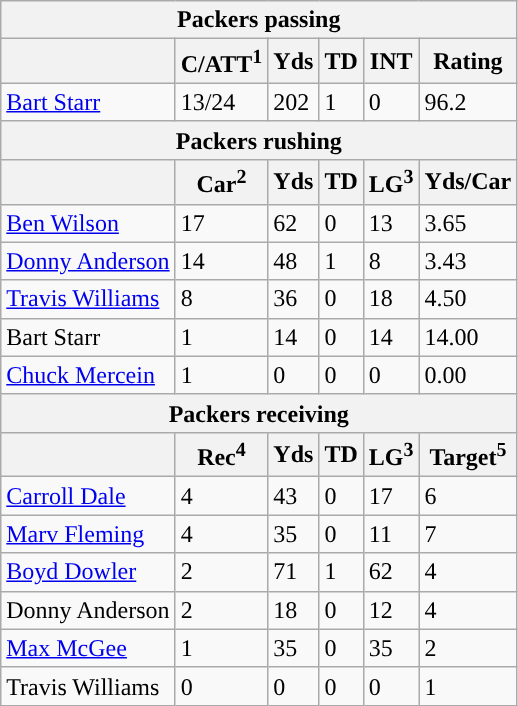<table class="wikitable">
<tr>
<th colspan="6">Packers passing</th>
</tr>
<tr>
<th></th>
<th>C/ATT<sup>1</sup></th>
<th>Yds</th>
<th>TD</th>
<th>INT</th>
<th>Rating</th>
</tr>
<tr>
<td><a href='#'>Bart Starr</a></td>
<td>13/24</td>
<td>202</td>
<td>1</td>
<td>0</td>
<td>96.2</td>
</tr>
<tr>
<th colspan="6">Packers rushing</th>
</tr>
<tr>
<th></th>
<th>Car<sup>2</sup></th>
<th>Yds</th>
<th>TD</th>
<th>LG<sup>3</sup></th>
<th>Yds/Car</th>
</tr>
<tr>
<td><a href='#'>Ben Wilson</a></td>
<td>17</td>
<td>62</td>
<td>0</td>
<td>13</td>
<td>3.65</td>
</tr>
<tr>
<td><a href='#'>Donny Anderson</a></td>
<td>14</td>
<td>48</td>
<td>1</td>
<td>8</td>
<td>3.43</td>
</tr>
<tr>
<td><a href='#'>Travis Williams</a></td>
<td>8</td>
<td>36</td>
<td>0</td>
<td>18</td>
<td>4.50</td>
</tr>
<tr>
<td>Bart Starr</td>
<td>1</td>
<td>14</td>
<td>0</td>
<td>14</td>
<td>14.00</td>
</tr>
<tr>
<td><a href='#'>Chuck Mercein</a></td>
<td>1</td>
<td>0</td>
<td>0</td>
<td>0</td>
<td>0.00</td>
</tr>
<tr>
<th colspan="6">Packers receiving</th>
</tr>
<tr>
<th></th>
<th>Rec<sup>4</sup></th>
<th>Yds</th>
<th>TD</th>
<th>LG<sup>3</sup></th>
<th>Target<sup>5</sup></th>
</tr>
<tr>
<td><a href='#'>Carroll Dale</a></td>
<td>4</td>
<td>43</td>
<td>0</td>
<td>17</td>
<td>6</td>
</tr>
<tr>
<td><a href='#'>Marv Fleming</a></td>
<td>4</td>
<td>35</td>
<td>0</td>
<td>11</td>
<td>7</td>
</tr>
<tr>
<td><a href='#'>Boyd Dowler</a></td>
<td>2</td>
<td>71</td>
<td>1</td>
<td>62</td>
<td>4</td>
</tr>
<tr>
<td>Donny Anderson</td>
<td>2</td>
<td>18</td>
<td>0</td>
<td>12</td>
<td>4</td>
</tr>
<tr>
<td><a href='#'>Max McGee</a></td>
<td>1</td>
<td>35</td>
<td>0</td>
<td>35</td>
<td>2</td>
</tr>
<tr>
<td>Travis Williams</td>
<td>0</td>
<td>0</td>
<td>0</td>
<td>0</td>
<td>1</td>
</tr>
</table>
